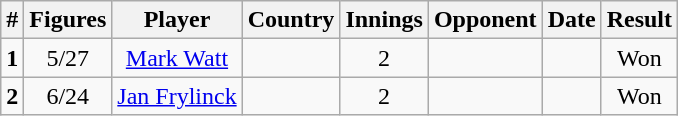<table class="wikitable"  style="font-size:100%"  width:"100%">
<tr>
<th>#</th>
<th>Figures</th>
<th>Player</th>
<th>Country</th>
<th>Innings</th>
<th>Opponent</th>
<th>Date</th>
<th>Result</th>
</tr>
<tr align="center";>
<td><strong>1</strong></td>
<td>5/27</td>
<td><a href='#'>Mark Watt</a></td>
<td></td>
<td>2</td>
<td></td>
<td></td>
<td>Won</td>
</tr>
<tr align="center";>
<td><strong>2</strong></td>
<td>6/24</td>
<td><a href='#'>Jan Frylinck</a></td>
<td></td>
<td>2</td>
<td></td>
<td></td>
<td>Won</td>
</tr>
</table>
